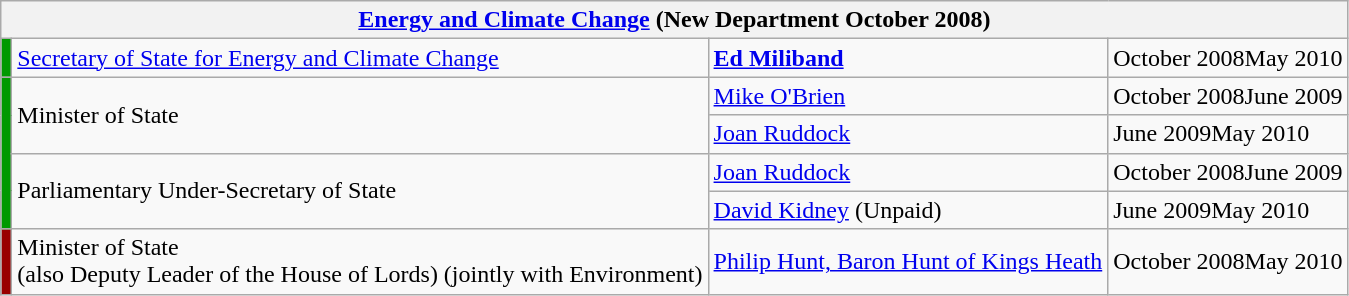<table class="wikitable">
<tr>
<th colspan=4><a href='#'>Energy and Climate Change</a> (New Department October 2008)</th>
</tr>
<tr>
<td rowspan=1 bgcolor="009900"></td>
<td><a href='#'>Secretary of State for Energy and Climate Change</a></td>
<td><strong><a href='#'>Ed Miliband</a></strong></td>
<td>October 2008May 2010</td>
</tr>
<tr>
<td rowspan=4 bgcolor="009900"></td>
<td rowspan=2>Minister of State</td>
<td><a href='#'>Mike O'Brien</a></td>
<td>October 2008June 2009</td>
</tr>
<tr>
<td><a href='#'>Joan Ruddock</a></td>
<td>June 2009May 2010</td>
</tr>
<tr>
<td rowspan=2>Parliamentary Under-Secretary of State</td>
<td><a href='#'>Joan Ruddock</a></td>
<td>October 2008June 2009</td>
</tr>
<tr>
<td><a href='#'>David Kidney</a> (Unpaid)</td>
<td>June 2009May 2010</td>
</tr>
<tr>
<td bgcolor="990000"></td>
<td>Minister of State<br>(also Deputy Leader of the House of Lords) (jointly with Environment)</td>
<td><a href='#'>Philip Hunt, Baron Hunt of Kings Heath</a></td>
<td>October 2008May 2010</td>
</tr>
</table>
